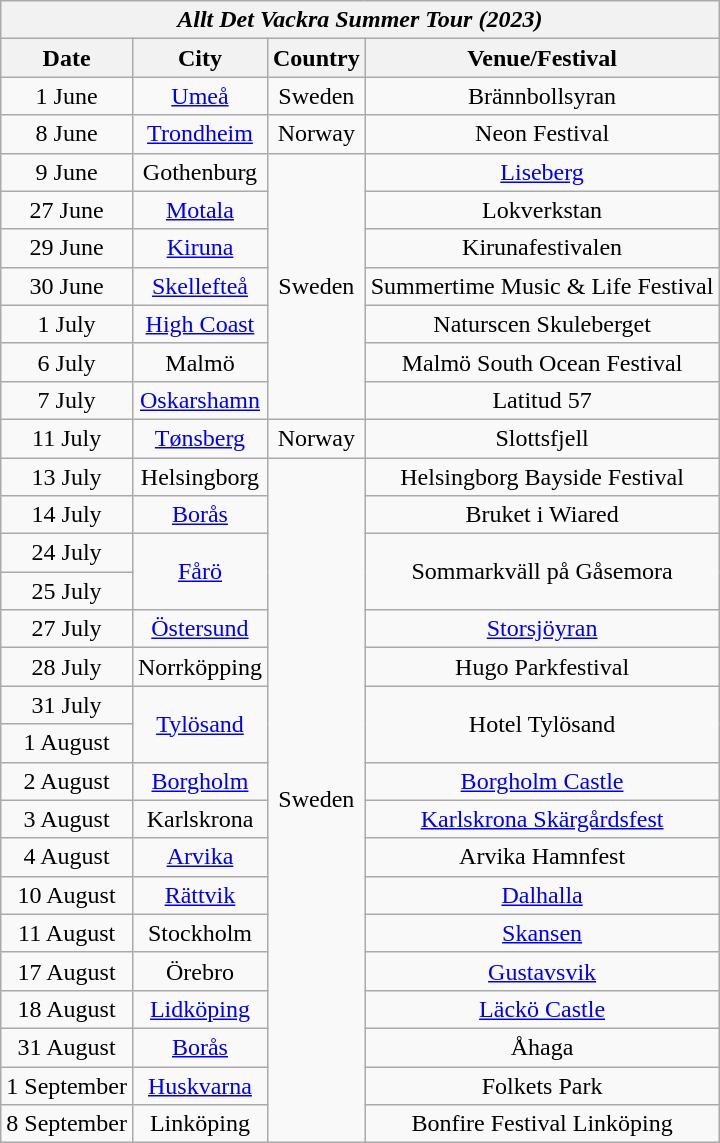<table class="wikitable collapsible autocollapse" style="text-align:center;">
<tr>
<th colspan="4"><em>Allt Det Vackra Summer Tour (2023)</em></th>
</tr>
<tr>
<th scope="col">Date</th>
<th scope="col">City</th>
<th>Country</th>
<th scope="col">Venue/Festival</th>
</tr>
<tr>
<td>1 June</td>
<td><a href='#'>Umeå</a></td>
<td>Sweden</td>
<td>Brännbollsyran</td>
</tr>
<tr>
<td>8 June</td>
<td><a href='#'>Trondheim</a></td>
<td>Norway</td>
<td>Neon Festival</td>
</tr>
<tr>
<td>9 June</td>
<td>Gothenburg</td>
<td rowspan="7">Sweden</td>
<td><a href='#'>Liseberg</a></td>
</tr>
<tr>
<td>27 June</td>
<td><a href='#'>Motala</a></td>
<td>Lokverkstan</td>
</tr>
<tr>
<td>29 June</td>
<td><a href='#'>Kiruna</a></td>
<td>Kirunafestivalen</td>
</tr>
<tr>
<td>30 June</td>
<td><a href='#'>Skellefteå</a></td>
<td>Summertime Music & Life Festival</td>
</tr>
<tr>
<td>1 July</td>
<td><a href='#'>High Coast</a></td>
<td>Naturscen Skuleberget</td>
</tr>
<tr>
<td>6 July</td>
<td>Malmö</td>
<td>Malmö South Ocean Festival</td>
</tr>
<tr>
<td>7 July</td>
<td><a href='#'>Oskarshamn</a></td>
<td>Latitud 57</td>
</tr>
<tr>
<td>11 July</td>
<td><a href='#'>Tønsberg</a></td>
<td>Norway</td>
<td>Slottsfjell</td>
</tr>
<tr>
<td>13 July</td>
<td>Helsingborg</td>
<td rowspan="18">Sweden</td>
<td>Helsingborg Bayside Festival</td>
</tr>
<tr>
<td>14 July</td>
<td><a href='#'>Borås</a></td>
<td>Bruket i Wiared</td>
</tr>
<tr>
<td>24 July</td>
<td rowspan="2"><a href='#'>Fårö</a></td>
<td rowspan="2">Sommarkväll på Gåsemora</td>
</tr>
<tr>
<td>25 July</td>
</tr>
<tr>
<td>27 July</td>
<td><a href='#'>Östersund</a></td>
<td><a href='#'>Storsjöyran</a></td>
</tr>
<tr>
<td>28 July</td>
<td>Norrköpping</td>
<td>Hugo Parkfestival</td>
</tr>
<tr>
<td>31 July</td>
<td rowspan="2"><a href='#'>Tylösand</a></td>
<td rowspan="2">Hotel Tylösand</td>
</tr>
<tr>
<td>1 August</td>
</tr>
<tr>
<td>2 August</td>
<td><a href='#'>Borgholm</a></td>
<td><a href='#'>Borgholm Castle</a></td>
</tr>
<tr>
<td>3 August</td>
<td>Karlskrona</td>
<td><a href='#'>Karlskrona Skärgårdsfest</a></td>
</tr>
<tr>
<td>4 August</td>
<td><a href='#'>Arvika</a></td>
<td>Arvika Hamnfest</td>
</tr>
<tr>
<td>10 August</td>
<td><a href='#'>Rättvik</a></td>
<td><a href='#'>Dalhalla</a></td>
</tr>
<tr>
<td>11 August</td>
<td>Stockholm</td>
<td><a href='#'>Skansen</a></td>
</tr>
<tr>
<td>17 August</td>
<td>Örebro</td>
<td><a href='#'>Gustavsvik</a></td>
</tr>
<tr>
<td>18 August</td>
<td><a href='#'>Lidköping</a></td>
<td><a href='#'>Läckö Castle</a></td>
</tr>
<tr>
<td>31 August</td>
<td><a href='#'>Borås</a></td>
<td>Åhaga</td>
</tr>
<tr>
<td>1 September</td>
<td><a href='#'>Huskvarna</a></td>
<td>Folkets Park</td>
</tr>
<tr>
<td>8 September</td>
<td>Linköping</td>
<td>Bonfire Festival Linköping</td>
</tr>
</table>
